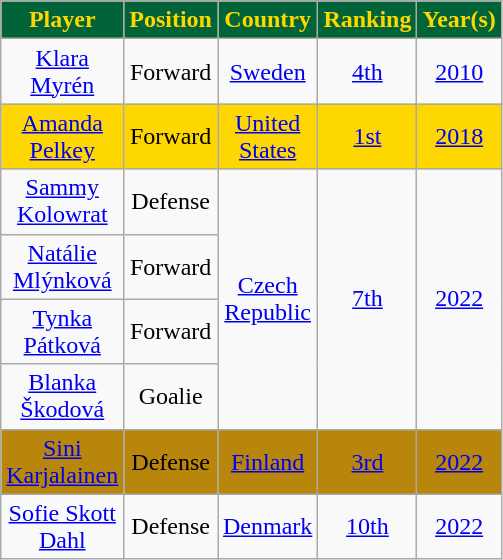<table class="wikitable sortable" style="text-align:center;">
<tr style="text-align:center; background:#006438; color:gold;">
<td><strong>Player</strong></td>
<td><strong>Position</strong></td>
<td><strong>Country</strong></td>
<td><strong>Ranking</strong></td>
<td><strong>Year(s)</strong></td>
</tr>
<tr>
<td><a href='#'>Klara Myrén</a></td>
<td>Forward</td>
<td><a href='#'>Sweden</a></td>
<td><a href='#'>4th</a></td>
<td><a href='#'>2010</a></td>
</tr>
<tr>
<td style="background-color:#FFD700; border:1px solid #aaaaaa; width:2em;"><a href='#'>Amanda Pelkey</a></td>
<td style="background-color:#FFD700; border:1px solid #aaaaaa; width:2em;">Forward</td>
<td style="background-color:#FFD700; border:1px solid #aaaaaa; width:2em;"><a href='#'>United States</a></td>
<td style="background-color:#FFD700; border:1px solid #aaaaaa; width:2em;"><a href='#'>1st</a></td>
<td style="background-color:#FFD700; border:1px solid #aaaaaa; width:2em;"><a href='#'>2018</a></td>
</tr>
<tr>
<td><a href='#'>Sammy Kolowrat</a></td>
<td>Defense</td>
<td rowspan="4"><a href='#'>Czech Republic</a></td>
<td rowspan="4"><a href='#'>7th</a></td>
<td rowspan="4"><a href='#'>2022</a></td>
</tr>
<tr>
<td><a href='#'>Natálie Mlýnková</a></td>
<td>Forward</td>
</tr>
<tr>
<td><a href='#'>Tynka Pátková</a></td>
<td>Forward</td>
</tr>
<tr>
<td><a href='#'>Blanka Škodová</a></td>
<td>Goalie</td>
</tr>
<tr>
<td style="background-color:#B8860B; border:1px solid #aaaaaa; width:2em;"><a href='#'>Sini Karjalainen</a></td>
<td style="background-color:#B8860B; border:1px solid #aaaaaa; width:2em;">Defense</td>
<td style="background-color:#B8860B; border:1px solid #aaaaaa; width:2em;"><a href='#'>Finland</a></td>
<td style="background-color:#B8860B; border:1px solid #aaaaaa; width:2em;"><a href='#'>3rd</a></td>
<td style="background-color:#B8860B; border:1px solid #aaaaaa; width:2em;"><a href='#'>2022</a></td>
</tr>
<tr>
<td><a href='#'>Sofie Skott Dahl</a></td>
<td>Defense</td>
<td><a href='#'>Denmark</a></td>
<td><a href='#'>10th</a></td>
<td><a href='#'>2022</a></td>
</tr>
</table>
